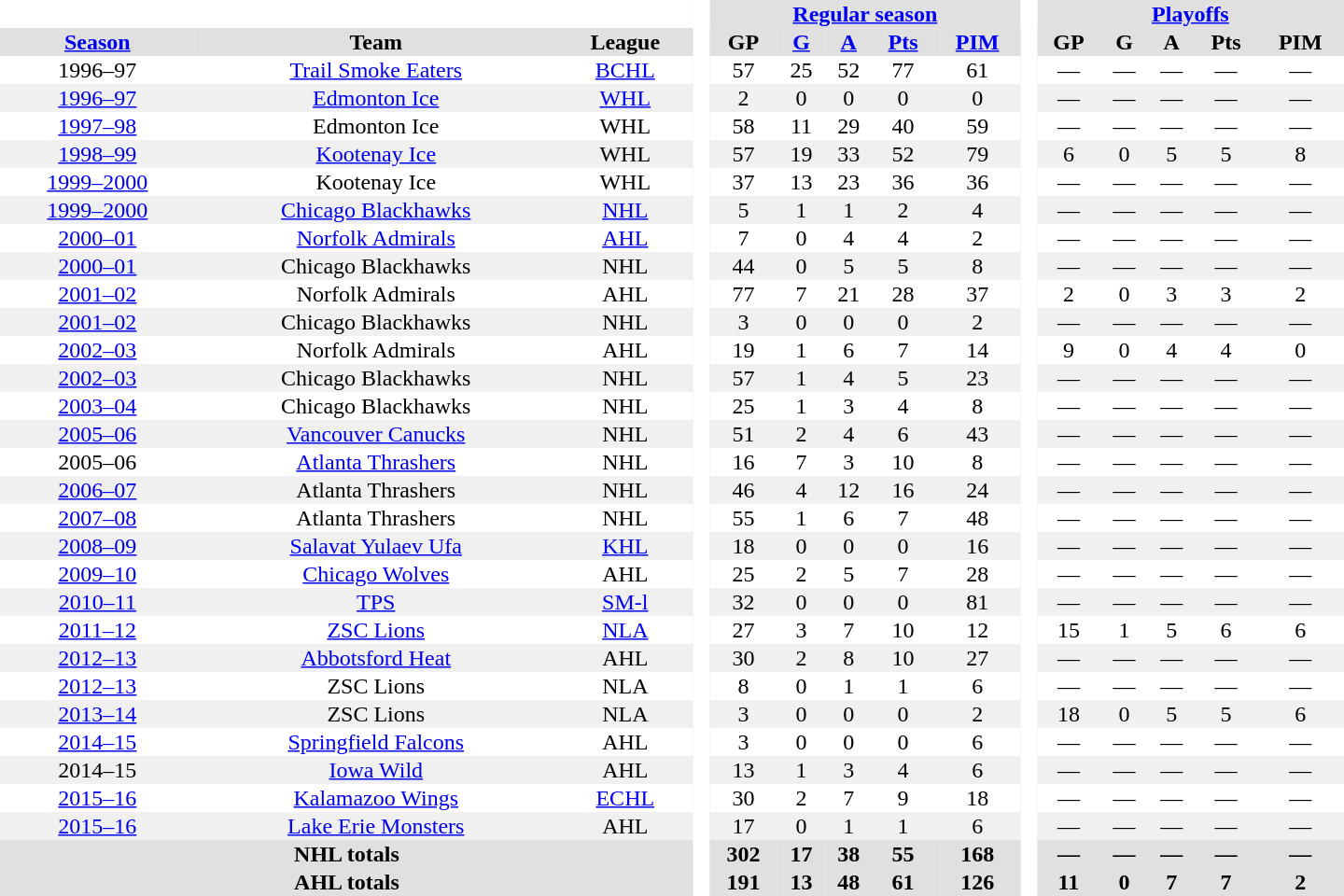<table border="0" cellpadding="1" cellspacing="0" style="text-align:center; width:60em;">
<tr style="background:#e0e0e0;">
<th colspan="3"  bgcolor="#ffffff"> </th>
<th rowspan="99" bgcolor="#ffffff"> </th>
<th colspan="5"><a href='#'>Regular season</a></th>
<th rowspan="99" bgcolor="#ffffff"> </th>
<th colspan="5"><a href='#'>Playoffs</a></th>
</tr>
<tr style="background:#e0e0e0;">
<th><a href='#'>Season</a></th>
<th>Team</th>
<th>League</th>
<th>GP</th>
<th><a href='#'>G</a></th>
<th><a href='#'>A</a></th>
<th><a href='#'>Pts</a></th>
<th><a href='#'>PIM</a></th>
<th>GP</th>
<th>G</th>
<th>A</th>
<th>Pts</th>
<th>PIM</th>
</tr>
<tr>
<td>1996–97</td>
<td><a href='#'>Trail Smoke Eaters</a></td>
<td><a href='#'>BCHL</a></td>
<td>57</td>
<td>25</td>
<td>52</td>
<td>77</td>
<td>61</td>
<td>—</td>
<td>—</td>
<td>—</td>
<td>—</td>
<td>—</td>
</tr>
<tr bgcolor="#f0f0f0">
<td><a href='#'>1996–97</a></td>
<td><a href='#'>Edmonton Ice</a></td>
<td><a href='#'>WHL</a></td>
<td>2</td>
<td>0</td>
<td>0</td>
<td>0</td>
<td>0</td>
<td>—</td>
<td>—</td>
<td>—</td>
<td>—</td>
<td>—</td>
</tr>
<tr>
<td><a href='#'>1997–98</a></td>
<td>Edmonton Ice</td>
<td>WHL</td>
<td>58</td>
<td>11</td>
<td>29</td>
<td>40</td>
<td>59</td>
<td>—</td>
<td>—</td>
<td>—</td>
<td>—</td>
<td>—</td>
</tr>
<tr bgcolor="#f0f0f0">
<td><a href='#'>1998–99</a></td>
<td><a href='#'>Kootenay Ice</a></td>
<td>WHL</td>
<td>57</td>
<td>19</td>
<td>33</td>
<td>52</td>
<td>79</td>
<td>6</td>
<td>0</td>
<td>5</td>
<td>5</td>
<td>8</td>
</tr>
<tr>
<td><a href='#'>1999–2000</a></td>
<td>Kootenay Ice</td>
<td>WHL</td>
<td>37</td>
<td>13</td>
<td>23</td>
<td>36</td>
<td>36</td>
<td>—</td>
<td>—</td>
<td>—</td>
<td>—</td>
<td>—</td>
</tr>
<tr bgcolor="#f0f0f0">
<td><a href='#'>1999–2000</a></td>
<td><a href='#'>Chicago Blackhawks</a></td>
<td><a href='#'>NHL</a></td>
<td>5</td>
<td>1</td>
<td>1</td>
<td>2</td>
<td>4</td>
<td>—</td>
<td>—</td>
<td>—</td>
<td>—</td>
<td>—</td>
</tr>
<tr>
<td><a href='#'>2000–01</a></td>
<td><a href='#'>Norfolk Admirals</a></td>
<td><a href='#'>AHL</a></td>
<td>7</td>
<td>0</td>
<td>4</td>
<td>4</td>
<td>2</td>
<td>—</td>
<td>—</td>
<td>—</td>
<td>—</td>
<td>—</td>
</tr>
<tr bgcolor="#f0f0f0">
<td><a href='#'>2000–01</a></td>
<td>Chicago Blackhawks</td>
<td>NHL</td>
<td>44</td>
<td>0</td>
<td>5</td>
<td>5</td>
<td>8</td>
<td>—</td>
<td>—</td>
<td>—</td>
<td>—</td>
<td>—</td>
</tr>
<tr>
<td><a href='#'>2001–02</a></td>
<td>Norfolk Admirals</td>
<td>AHL</td>
<td>77</td>
<td>7</td>
<td>21</td>
<td>28</td>
<td>37</td>
<td>2</td>
<td>0</td>
<td>3</td>
<td>3</td>
<td>2</td>
</tr>
<tr bgcolor="#f0f0f0">
<td><a href='#'>2001–02</a></td>
<td>Chicago Blackhawks</td>
<td>NHL</td>
<td>3</td>
<td>0</td>
<td>0</td>
<td>0</td>
<td>2</td>
<td>—</td>
<td>—</td>
<td>—</td>
<td>—</td>
<td>—</td>
</tr>
<tr>
<td><a href='#'>2002–03</a></td>
<td>Norfolk Admirals</td>
<td>AHL</td>
<td>19</td>
<td>1</td>
<td>6</td>
<td>7</td>
<td>14</td>
<td>9</td>
<td>0</td>
<td>4</td>
<td>4</td>
<td>0</td>
</tr>
<tr bgcolor="#f0f0f0">
<td><a href='#'>2002–03</a></td>
<td>Chicago Blackhawks</td>
<td>NHL</td>
<td>57</td>
<td>1</td>
<td>4</td>
<td>5</td>
<td>23</td>
<td>—</td>
<td>—</td>
<td>—</td>
<td>—</td>
<td>—</td>
</tr>
<tr>
<td><a href='#'>2003–04</a></td>
<td>Chicago Blackhawks</td>
<td>NHL</td>
<td>25</td>
<td>1</td>
<td>3</td>
<td>4</td>
<td>8</td>
<td>—</td>
<td>—</td>
<td>—</td>
<td>—</td>
<td>—</td>
</tr>
<tr bgcolor="#f0f0f0">
<td><a href='#'>2005–06</a></td>
<td><a href='#'>Vancouver Canucks</a></td>
<td>NHL</td>
<td>51</td>
<td>2</td>
<td>4</td>
<td>6</td>
<td>43</td>
<td>—</td>
<td>—</td>
<td>—</td>
<td>—</td>
<td>—</td>
</tr>
<tr>
<td>2005–06</td>
<td><a href='#'>Atlanta Thrashers</a></td>
<td>NHL</td>
<td>16</td>
<td>7</td>
<td>3</td>
<td>10</td>
<td>8</td>
<td>—</td>
<td>—</td>
<td>—</td>
<td>—</td>
<td>—</td>
</tr>
<tr bgcolor="#f0f0f0">
<td><a href='#'>2006–07</a></td>
<td>Atlanta Thrashers</td>
<td>NHL</td>
<td>46</td>
<td>4</td>
<td>12</td>
<td>16</td>
<td>24</td>
<td>—</td>
<td>—</td>
<td>—</td>
<td>—</td>
<td>—</td>
</tr>
<tr>
<td><a href='#'>2007–08</a></td>
<td>Atlanta Thrashers</td>
<td>NHL</td>
<td>55</td>
<td>1</td>
<td>6</td>
<td>7</td>
<td>48</td>
<td>—</td>
<td>—</td>
<td>—</td>
<td>—</td>
<td>—</td>
</tr>
<tr bgcolor="#f0f0f0">
<td><a href='#'>2008–09</a></td>
<td><a href='#'>Salavat Yulaev Ufa</a></td>
<td><a href='#'>KHL</a></td>
<td>18</td>
<td>0</td>
<td>0</td>
<td>0</td>
<td>16</td>
<td>—</td>
<td>—</td>
<td>—</td>
<td>—</td>
<td>—</td>
</tr>
<tr>
<td><a href='#'>2009–10</a></td>
<td><a href='#'>Chicago Wolves</a></td>
<td>AHL</td>
<td>25</td>
<td>2</td>
<td>5</td>
<td>7</td>
<td>28</td>
<td>—</td>
<td>—</td>
<td>—</td>
<td>—</td>
<td>—</td>
</tr>
<tr bgcolor="#f0f0f0">
<td><a href='#'>2010–11</a></td>
<td><a href='#'>TPS</a></td>
<td><a href='#'>SM-l</a></td>
<td>32</td>
<td>0</td>
<td>0</td>
<td>0</td>
<td>81</td>
<td>—</td>
<td>—</td>
<td>—</td>
<td>—</td>
<td>—</td>
</tr>
<tr>
<td><a href='#'>2011–12</a></td>
<td><a href='#'>ZSC Lions</a></td>
<td><a href='#'>NLA</a></td>
<td>27</td>
<td>3</td>
<td>7</td>
<td>10</td>
<td>12</td>
<td>15</td>
<td>1</td>
<td>5</td>
<td>6</td>
<td>6</td>
</tr>
<tr bgcolor="#f0f0f0">
<td><a href='#'>2012–13</a></td>
<td><a href='#'>Abbotsford Heat</a></td>
<td>AHL</td>
<td>30</td>
<td>2</td>
<td>8</td>
<td>10</td>
<td>27</td>
<td>—</td>
<td>—</td>
<td>—</td>
<td>—</td>
<td>—</td>
</tr>
<tr>
<td><a href='#'>2012–13</a></td>
<td>ZSC Lions</td>
<td>NLA</td>
<td>8</td>
<td>0</td>
<td>1</td>
<td>1</td>
<td>6</td>
<td>—</td>
<td>—</td>
<td>—</td>
<td>—</td>
<td>—</td>
</tr>
<tr bgcolor="#f0f0f0">
<td><a href='#'>2013–14</a></td>
<td>ZSC Lions</td>
<td>NLA</td>
<td>3</td>
<td>0</td>
<td>0</td>
<td>0</td>
<td>2</td>
<td>18</td>
<td>0</td>
<td>5</td>
<td>5</td>
<td>6</td>
</tr>
<tr>
<td><a href='#'>2014–15</a></td>
<td><a href='#'>Springfield Falcons</a></td>
<td>AHL</td>
<td>3</td>
<td>0</td>
<td>0</td>
<td>0</td>
<td>6</td>
<td>—</td>
<td>—</td>
<td>—</td>
<td>—</td>
<td>—</td>
</tr>
<tr bgcolor="#f0f0f0">
<td>2014–15</td>
<td><a href='#'>Iowa Wild</a></td>
<td>AHL</td>
<td>13</td>
<td>1</td>
<td>3</td>
<td>4</td>
<td>6</td>
<td>—</td>
<td>—</td>
<td>—</td>
<td>—</td>
<td>—</td>
</tr>
<tr>
<td><a href='#'>2015–16</a></td>
<td><a href='#'>Kalamazoo Wings</a></td>
<td><a href='#'>ECHL</a></td>
<td>30</td>
<td>2</td>
<td>7</td>
<td>9</td>
<td>18</td>
<td>—</td>
<td>—</td>
<td>—</td>
<td>—</td>
<td>—</td>
</tr>
<tr bgcolor="#f0f0f0">
<td><a href='#'>2015–16</a></td>
<td><a href='#'>Lake Erie Monsters</a></td>
<td>AHL</td>
<td>17</td>
<td>0</td>
<td>1</td>
<td>1</td>
<td>6</td>
<td>—</td>
<td>—</td>
<td>—</td>
<td>—</td>
<td>—</td>
</tr>
<tr bgcolor="#e0e0e0">
<th colspan="3">NHL totals</th>
<th>302</th>
<th>17</th>
<th>38</th>
<th>55</th>
<th>168</th>
<th>—</th>
<th>—</th>
<th>—</th>
<th>—</th>
<th>—</th>
</tr>
<tr bgcolor="#e0e0e0">
<th colspan="3">AHL totals</th>
<th>191</th>
<th>13</th>
<th>48</th>
<th>61</th>
<th>126</th>
<th>11</th>
<th>0</th>
<th>7</th>
<th>7</th>
<th>2</th>
</tr>
</table>
